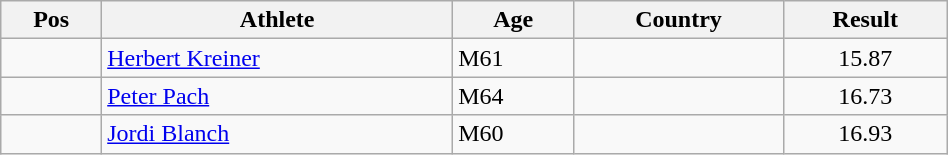<table class="wikitable"  style="text-align:center; width:50%;">
<tr>
<th>Pos</th>
<th>Athlete</th>
<th>Age</th>
<th>Country</th>
<th>Result</th>
</tr>
<tr>
<td align=center></td>
<td align=left><a href='#'>Herbert Kreiner</a></td>
<td align=left>M61</td>
<td align=left></td>
<td>15.87</td>
</tr>
<tr>
<td align=center></td>
<td align=left><a href='#'>Peter Pach</a></td>
<td align=left>M64</td>
<td align=left></td>
<td>16.73</td>
</tr>
<tr>
<td align=center></td>
<td align=left><a href='#'>Jordi Blanch</a></td>
<td align=left>M60</td>
<td align=left></td>
<td>16.93</td>
</tr>
</table>
